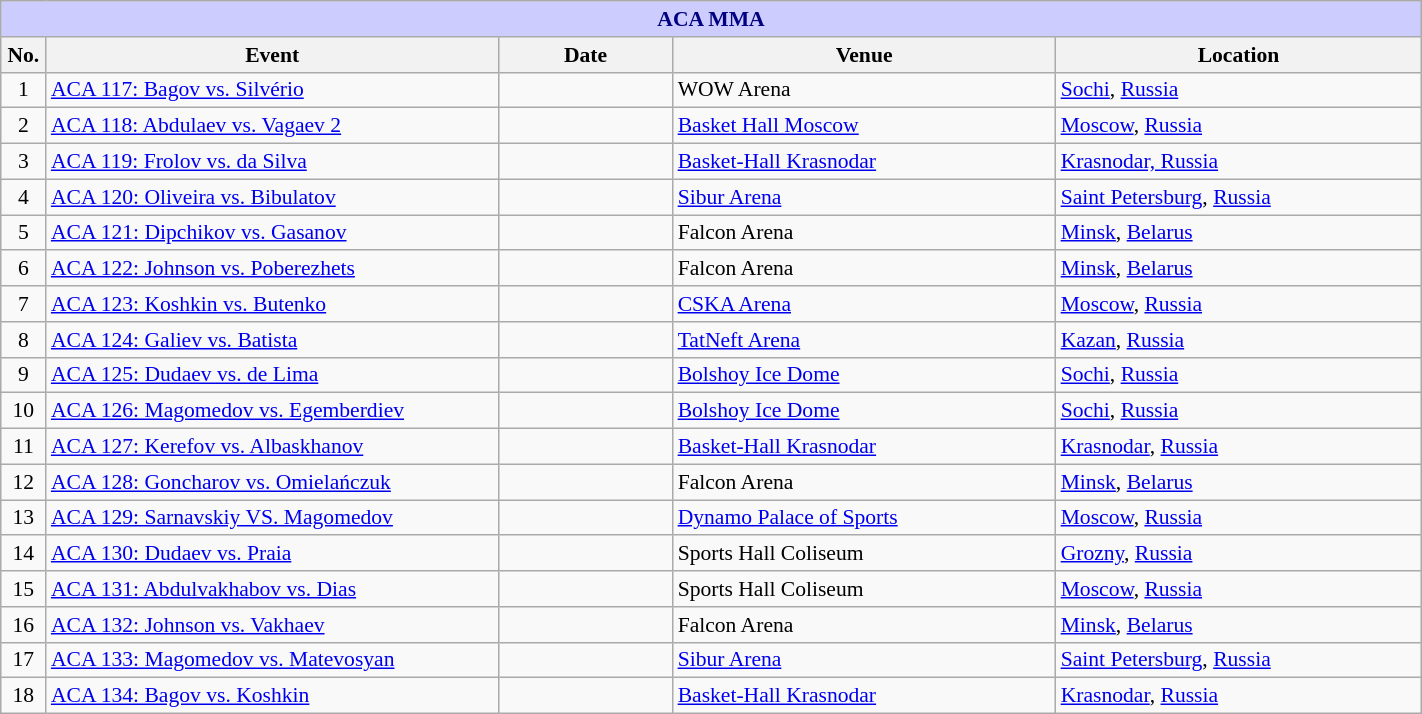<table class="wikitable" style="width:75%; font-size:90%;">
<tr>
<th colspan="8" style="background-color: #ccf; color: #000080; text-align: center;"><strong>ACA MMA</strong></th>
</tr>
<tr>
<th style= width:1%;">No.</th>
<th style= width:26%;">Event</th>
<th style= width:10%;">Date</th>
<th style= width:22%;">Venue</th>
<th style= width:21%;">Location</th>
</tr>
<tr>
<td align=center>1</td>
<td><a href='#'>ACA 117: Bagov vs. Silvério</a></td>
<td></td>
<td>WOW Arena</td>
<td> <a href='#'>Sochi</a>, <a href='#'>Russia</a></td>
</tr>
<tr>
<td align=center>2</td>
<td><a href='#'>ACA 118: Abdulaev vs. Vagaev 2</a></td>
<td></td>
<td><a href='#'>Basket Hall Moscow</a></td>
<td> <a href='#'>Moscow</a>, <a href='#'>Russia</a></td>
</tr>
<tr>
<td align=center>3</td>
<td><a href='#'>ACA 119: Frolov vs. da Silva</a></td>
<td></td>
<td><a href='#'>Basket-Hall Krasnodar</a></td>
<td> <a href='#'>Krasnodar, Russia</a></td>
</tr>
<tr>
<td align=center>4</td>
<td><a href='#'>ACA 120: Oliveira vs. Bibulatov</a></td>
<td></td>
<td><a href='#'>Sibur Arena</a></td>
<td> <a href='#'>Saint Petersburg</a>, <a href='#'>Russia</a></td>
</tr>
<tr>
<td align=center>5</td>
<td><a href='#'>ACA 121: Dipchikov vs. Gasanov</a></td>
<td></td>
<td>Falcon Arena</td>
<td> <a href='#'>Minsk</a>, <a href='#'>Belarus</a></td>
</tr>
<tr>
<td align=center>6</td>
<td><a href='#'>ACA 122: Johnson vs. Poberezhets</a></td>
<td></td>
<td>Falcon Arena</td>
<td> <a href='#'>Minsk</a>, <a href='#'>Belarus</a></td>
</tr>
<tr>
<td align=center>7</td>
<td><a href='#'>ACA 123: Koshkin vs. Butenko</a></td>
<td></td>
<td><a href='#'>CSKA Arena</a></td>
<td> <a href='#'>Moscow</a>, <a href='#'>Russia</a></td>
</tr>
<tr>
<td align=center>8</td>
<td><a href='#'>ACA 124: Galiev vs. Batista</a></td>
<td></td>
<td><a href='#'>TatNeft Arena</a></td>
<td> <a href='#'>Kazan</a>, <a href='#'>Russia</a></td>
</tr>
<tr>
<td align=center>9</td>
<td><a href='#'>ACA 125: Dudaev vs. de Lima</a></td>
<td></td>
<td><a href='#'>Bolshoy Ice Dome</a></td>
<td> <a href='#'>Sochi</a>, <a href='#'>Russia</a></td>
</tr>
<tr>
<td align=center>10</td>
<td><a href='#'>ACA 126: Magomedov vs. Egemberdiev</a></td>
<td></td>
<td><a href='#'>Bolshoy Ice Dome</a></td>
<td> <a href='#'>Sochi</a>, <a href='#'>Russia</a></td>
</tr>
<tr>
<td align=center>11</td>
<td><a href='#'>ACA 127: Kerefov vs. Albaskhanov</a></td>
<td></td>
<td><a href='#'>Basket-Hall Krasnodar</a></td>
<td> <a href='#'>Krasnodar</a>, <a href='#'>Russia</a></td>
</tr>
<tr>
<td align=center>12</td>
<td><a href='#'>ACA 128: Goncharov vs. Omielańczuk</a></td>
<td></td>
<td>Falcon Arena</td>
<td> <a href='#'>Minsk</a>, <a href='#'>Belarus</a></td>
</tr>
<tr>
<td align=center>13</td>
<td><a href='#'>ACA 129: Sarnavskiy VS. Magomedov</a></td>
<td></td>
<td><a href='#'>Dynamo Palace of Sports</a></td>
<td> <a href='#'>Moscow</a>, <a href='#'>Russia</a></td>
</tr>
<tr>
<td align=center>14</td>
<td><a href='#'>ACA 130: Dudaev vs. Praia</a></td>
<td></td>
<td>Sports Hall Coliseum</td>
<td> <a href='#'>Grozny</a>, <a href='#'>Russia</a></td>
</tr>
<tr>
<td align=center>15</td>
<td><a href='#'>ACA 131: Abdulvakhabov vs. Dias</a></td>
<td></td>
<td>Sports Hall Coliseum</td>
<td> <a href='#'>Moscow</a>, <a href='#'>Russia</a></td>
</tr>
<tr>
<td align=center>16</td>
<td><a href='#'>ACA 132: Johnson vs. Vakhaev</a></td>
<td></td>
<td>Falcon Arena</td>
<td> <a href='#'>Minsk</a>, <a href='#'>Belarus</a></td>
</tr>
<tr>
<td align=center>17</td>
<td><a href='#'>ACA 133: Magomedov vs. Matevosyan</a></td>
<td></td>
<td><a href='#'>Sibur Arena</a></td>
<td> <a href='#'>Saint Petersburg</a>, <a href='#'>Russia</a></td>
</tr>
<tr>
<td align=center>18</td>
<td><a href='#'>ACA 134: Bagov vs. Koshkin</a></td>
<td></td>
<td><a href='#'>Basket-Hall Krasnodar</a></td>
<td> <a href='#'>Krasnodar</a>, <a href='#'>Russia</a></td>
</tr>
</table>
